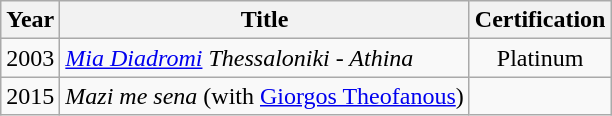<table class="wikitable sortable plainrowheaders">
<tr>
<th scope="col">Year</th>
<th scope="col">Title</th>
<th scope="col">Certification</th>
</tr>
<tr>
<td>2003</td>
<td><em><a href='#'>Mia Diadromi</a> Thessaloniki - Athina</em></td>
<td style="text-align:center;">Platinum</td>
</tr>
<tr>
<td>2015</td>
<td><em>Mazi me sena</em> (with <a href='#'>Giorgos Theofanous</a>)</td>
<td style="text-align:center;"></td>
</tr>
</table>
